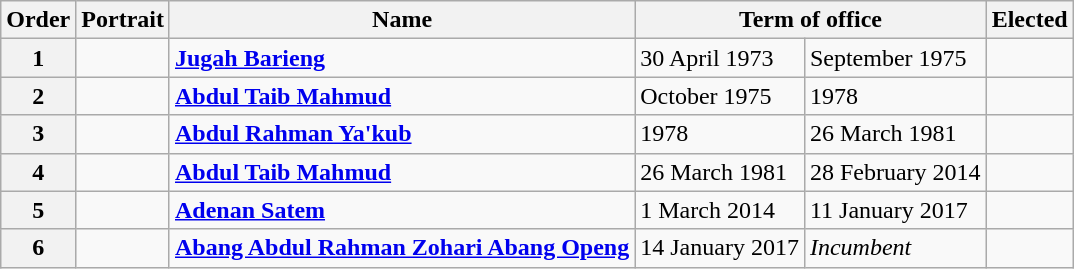<table class="wikitable">
<tr>
<th>Order</th>
<th>Portrait</th>
<th>Name</th>
<th colspan="2">Term of office</th>
<th>Elected</th>
</tr>
<tr>
<th>1</th>
<td></td>
<td><strong><a href='#'>Jugah Barieng</a></strong></td>
<td>30 April 1973</td>
<td>September 1975</td>
<td></td>
</tr>
<tr>
<th>2</th>
<td></td>
<td><strong><a href='#'>Abdul Taib Mahmud</a></strong></td>
<td>October 1975</td>
<td>1978</td>
<td></td>
</tr>
<tr>
<th>3</th>
<td></td>
<td><strong><a href='#'>Abdul Rahman Ya'kub</a></strong></td>
<td>1978</td>
<td>26 March 1981</td>
<td></td>
</tr>
<tr>
<th>4</th>
<td></td>
<td><strong><a href='#'>Abdul Taib Mahmud</a></strong></td>
<td>26 March 1981</td>
<td>28 February 2014</td>
<td></td>
</tr>
<tr>
<th>5</th>
<td></td>
<td><strong><a href='#'>Adenan Satem</a></strong></td>
<td>1 March 2014</td>
<td>11 January 2017</td>
<td></td>
</tr>
<tr>
<th>6</th>
<td></td>
<td><strong><a href='#'>Abang Abdul Rahman Zohari Abang Openg</a></strong></td>
<td>14 January 2017</td>
<td><em>Incumbent</em></td>
<td></td>
</tr>
</table>
